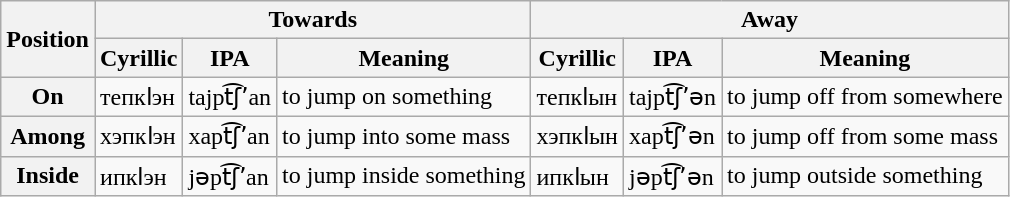<table class="wikitable" border="1">
<tr>
<th rowspan=2>Position</th>
<th colspan=3>Towards</th>
<th colspan=3>Away</th>
</tr>
<tr>
<th>Cyrillic</th>
<th>IPA</th>
<th>Meaning</th>
<th>Cyrillic</th>
<th>IPA</th>
<th>Meaning</th>
</tr>
<tr>
<th>On</th>
<td>тепкӏэн</td>
<td>tajpt͡ʃʼan</td>
<td>to jump on something</td>
<td>тепкӏын</td>
<td>tajpt͡ʃʼən</td>
<td>to jump off from somewhere</td>
</tr>
<tr>
<th>Among</th>
<td>хэпкӏэн</td>
<td>xapt͡ʃʼan</td>
<td>to jump into some mass</td>
<td>хэпкӏын</td>
<td>xapt͡ʃʼən</td>
<td>to jump off from some mass</td>
</tr>
<tr>
<th>Inside</th>
<td>ипкӏэн</td>
<td>jəpt͡ʃʼan</td>
<td>to jump inside something</td>
<td>ипкӏын</td>
<td>jəpt͡ʃʼən</td>
<td>to jump outside something</td>
</tr>
</table>
